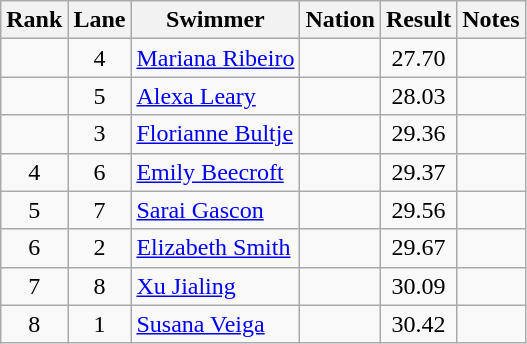<table class="wikitable sortable" style="text-align:center">
<tr>
<th>Rank</th>
<th>Lane</th>
<th>Swimmer</th>
<th>Nation</th>
<th>Result</th>
<th><strong>Notes</strong></th>
</tr>
<tr>
<td></td>
<td>4</td>
<td align="left"><a href='#'>Mariana Ribeiro</a></td>
<td align="left"></td>
<td>27.70</td>
<td><strong></strong></td>
</tr>
<tr>
<td></td>
<td>5</td>
<td align="left"><a href='#'>Alexa Leary</a></td>
<td align="left"></td>
<td>28.03</td>
<td></td>
</tr>
<tr>
<td></td>
<td>3</td>
<td align="left"><a href='#'>Florianne Bultje</a></td>
<td align="left"></td>
<td>29.36</td>
<td></td>
</tr>
<tr>
<td>4</td>
<td>6</td>
<td align="left"><a href='#'>Emily Beecroft</a></td>
<td align="left"></td>
<td>29.37</td>
<td></td>
</tr>
<tr>
<td>5</td>
<td>7</td>
<td align="left"><a href='#'>Sarai Gascon</a></td>
<td align="left"></td>
<td>29.56</td>
<td></td>
</tr>
<tr>
<td>6</td>
<td>2</td>
<td align="left"><a href='#'>Elizabeth Smith</a></td>
<td align="left"></td>
<td>29.67</td>
<td></td>
</tr>
<tr>
<td>7</td>
<td>8</td>
<td align="left"><a href='#'>Xu Jialing</a></td>
<td align="left"></td>
<td>30.09</td>
<td></td>
</tr>
<tr>
<td>8</td>
<td>1</td>
<td align="left"><a href='#'>Susana Veiga</a></td>
<td align="left"></td>
<td>30.42</td>
<td></td>
</tr>
</table>
